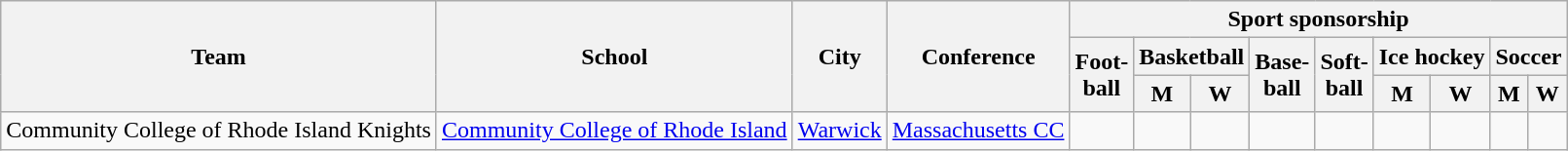<table class="sortable wikitable">
<tr>
<th rowspan=3>Team</th>
<th rowspan=3>School</th>
<th rowspan=3>City</th>
<th rowspan=3>Conference</th>
<th colspan=9>Sport sponsorship</th>
</tr>
<tr>
<th rowspan=2>Foot-<br>ball</th>
<th colspan=2>Basketball</th>
<th rowspan=2>Base-<br>ball</th>
<th rowspan=2>Soft-<br>ball</th>
<th colspan=2>Ice hockey</th>
<th colspan=2>Soccer</th>
</tr>
<tr>
<th>M</th>
<th>W</th>
<th>M</th>
<th>W</th>
<th>M</th>
<th>W</th>
</tr>
<tr>
<td>Community College of Rhode Island Knights</td>
<td><a href='#'>Community College of Rhode Island</a></td>
<td><a href='#'>Warwick</a></td>
<td><a href='#'>Massachusetts CC</a></td>
<td></td>
<td></td>
<td></td>
<td></td>
<td></td>
<td></td>
<td></td>
<td></td>
<td></td>
</tr>
</table>
